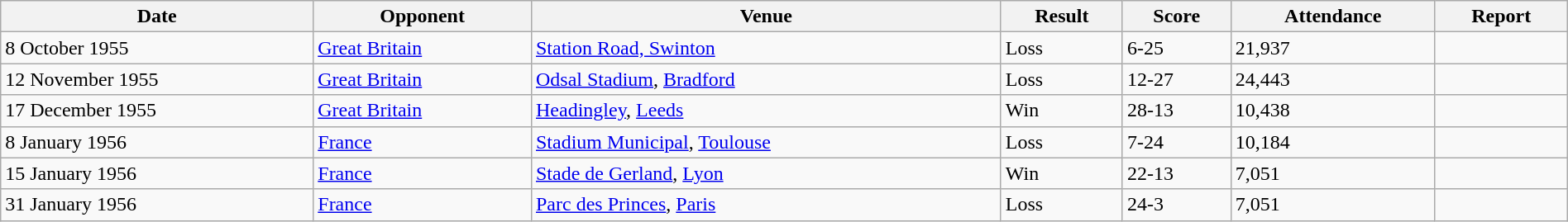<table class="wikitable" width="100%">
<tr>
<th>Date</th>
<th>Opponent</th>
<th>Venue</th>
<th>Result</th>
<th>Score</th>
<th>Attendance</th>
<th>Report</th>
</tr>
<tr>
<td>8 October 1955</td>
<td><a href='#'>Great Britain</a></td>
<td><a href='#'>Station Road, Swinton</a></td>
<td>Loss</td>
<td>6-25</td>
<td>21,937</td>
<td></td>
</tr>
<tr>
<td>12 November 1955</td>
<td><a href='#'>Great Britain</a></td>
<td><a href='#'>Odsal Stadium</a>, <a href='#'>Bradford</a></td>
<td>Loss</td>
<td>12-27</td>
<td>24,443</td>
<td></td>
</tr>
<tr>
<td>17 December 1955</td>
<td><a href='#'>Great Britain</a></td>
<td><a href='#'>Headingley</a>, <a href='#'>Leeds</a></td>
<td>Win</td>
<td>28-13</td>
<td>10,438</td>
<td></td>
</tr>
<tr>
<td>8 January 1956</td>
<td><a href='#'>France</a></td>
<td><a href='#'>Stadium Municipal</a>, <a href='#'>Toulouse</a></td>
<td>Loss</td>
<td>7-24</td>
<td>10,184</td>
<td></td>
</tr>
<tr>
<td>15 January 1956</td>
<td><a href='#'>France</a></td>
<td><a href='#'>Stade de Gerland</a>, <a href='#'>Lyon</a></td>
<td>Win</td>
<td>22-13</td>
<td>7,051</td>
<td></td>
</tr>
<tr>
<td>31 January 1956</td>
<td><a href='#'>France</a></td>
<td><a href='#'>Parc des Princes</a>, <a href='#'>Paris</a></td>
<td>Loss</td>
<td>24-3</td>
<td>7,051</td>
<td></td>
</tr>
</table>
